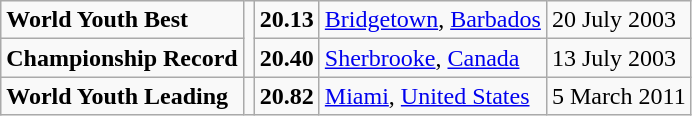<table class="wikitable">
<tr>
<td><strong>World Youth Best</strong></td>
<td rowspan=2></td>
<td><strong>20.13</strong></td>
<td><a href='#'>Bridgetown</a>, <a href='#'>Barbados</a></td>
<td>20 July 2003</td>
</tr>
<tr>
<td><strong>Championship Record</strong></td>
<td><strong>20.40</strong></td>
<td><a href='#'>Sherbrooke</a>, <a href='#'>Canada</a></td>
<td>13 July 2003</td>
</tr>
<tr>
<td><strong>World Youth Leading</strong></td>
<td></td>
<td><strong>20.82</strong></td>
<td><a href='#'>Miami</a>, <a href='#'>United States</a></td>
<td>5 March 2011</td>
</tr>
</table>
